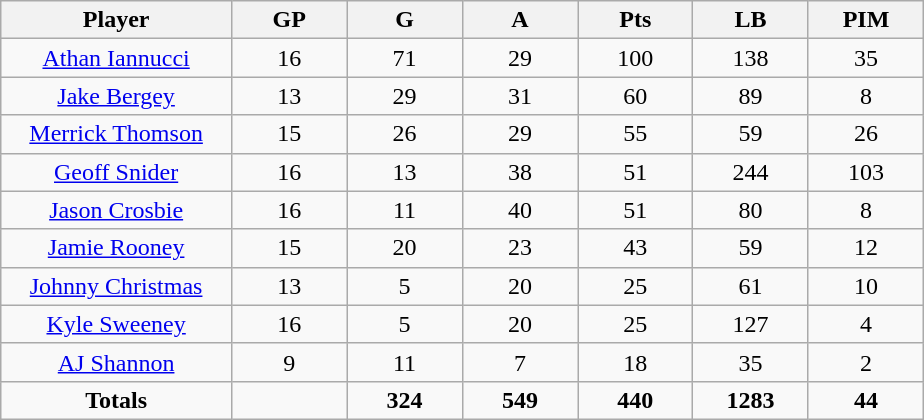<table class="wikitable sortable">
<tr align=center>
<th width="20%">Player</th>
<th width="10%">GP</th>
<th width="10%">G</th>
<th width="10%">A</th>
<th width="10%">Pts</th>
<th width="10%">LB</th>
<th width="10%">PIM</th>
</tr>
<tr align=center>
<td><a href='#'>Athan Iannucci</a></td>
<td>16</td>
<td>71</td>
<td>29</td>
<td>100</td>
<td>138</td>
<td>35</td>
</tr>
<tr align=center>
<td><a href='#'>Jake Bergey</a></td>
<td>13</td>
<td>29</td>
<td>31</td>
<td>60</td>
<td>89</td>
<td>8</td>
</tr>
<tr align=center>
<td><a href='#'>Merrick Thomson</a></td>
<td>15</td>
<td>26</td>
<td>29</td>
<td>55</td>
<td>59</td>
<td>26</td>
</tr>
<tr align=center>
<td><a href='#'>Geoff Snider</a></td>
<td>16</td>
<td>13</td>
<td>38</td>
<td>51</td>
<td>244</td>
<td>103</td>
</tr>
<tr align=center>
<td><a href='#'>Jason Crosbie</a></td>
<td>16</td>
<td>11</td>
<td>40</td>
<td>51</td>
<td>80</td>
<td>8</td>
</tr>
<tr align=center>
<td><a href='#'>Jamie Rooney</a></td>
<td>15</td>
<td>20</td>
<td>23</td>
<td>43</td>
<td>59</td>
<td>12</td>
</tr>
<tr align=center>
<td><a href='#'>Johnny Christmas</a></td>
<td>13</td>
<td>5</td>
<td>20</td>
<td>25</td>
<td>61</td>
<td>10</td>
</tr>
<tr align=center>
<td><a href='#'>Kyle Sweeney</a></td>
<td>16</td>
<td>5</td>
<td>20</td>
<td>25</td>
<td>127</td>
<td>4</td>
</tr>
<tr align=center>
<td><a href='#'>AJ Shannon</a></td>
<td>9</td>
<td>11</td>
<td>7</td>
<td>18</td>
<td>35</td>
<td>2</td>
</tr>
<tr align=center>
<td><strong>Totals</strong></td>
<td></td>
<td><strong>324</strong></td>
<td><strong>549</strong></td>
<td><strong>440</strong></td>
<td><strong>1283</strong></td>
<td><strong>44</strong></td>
</tr>
</table>
